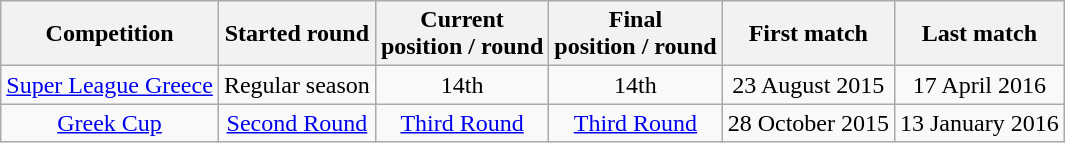<table class="wikitable" style="text-align:center">
<tr>
<th>Competition</th>
<th>Started round</th>
<th>Current<br>position / round</th>
<th>Final<br>position / round</th>
<th>First match</th>
<th>Last match</th>
</tr>
<tr>
<td><a href='#'>Super League Greece</a></td>
<td>Regular season</td>
<td>14th</td>
<td>14th</td>
<td>23 August 2015</td>
<td>17 April 2016</td>
</tr>
<tr>
<td><a href='#'>Greek Cup</a></td>
<td><a href='#'>Second Round</a></td>
<td><a href='#'>Third Round</a></td>
<td><a href='#'>Third Round</a></td>
<td>28 October 2015</td>
<td>13 January 2016</td>
</tr>
</table>
